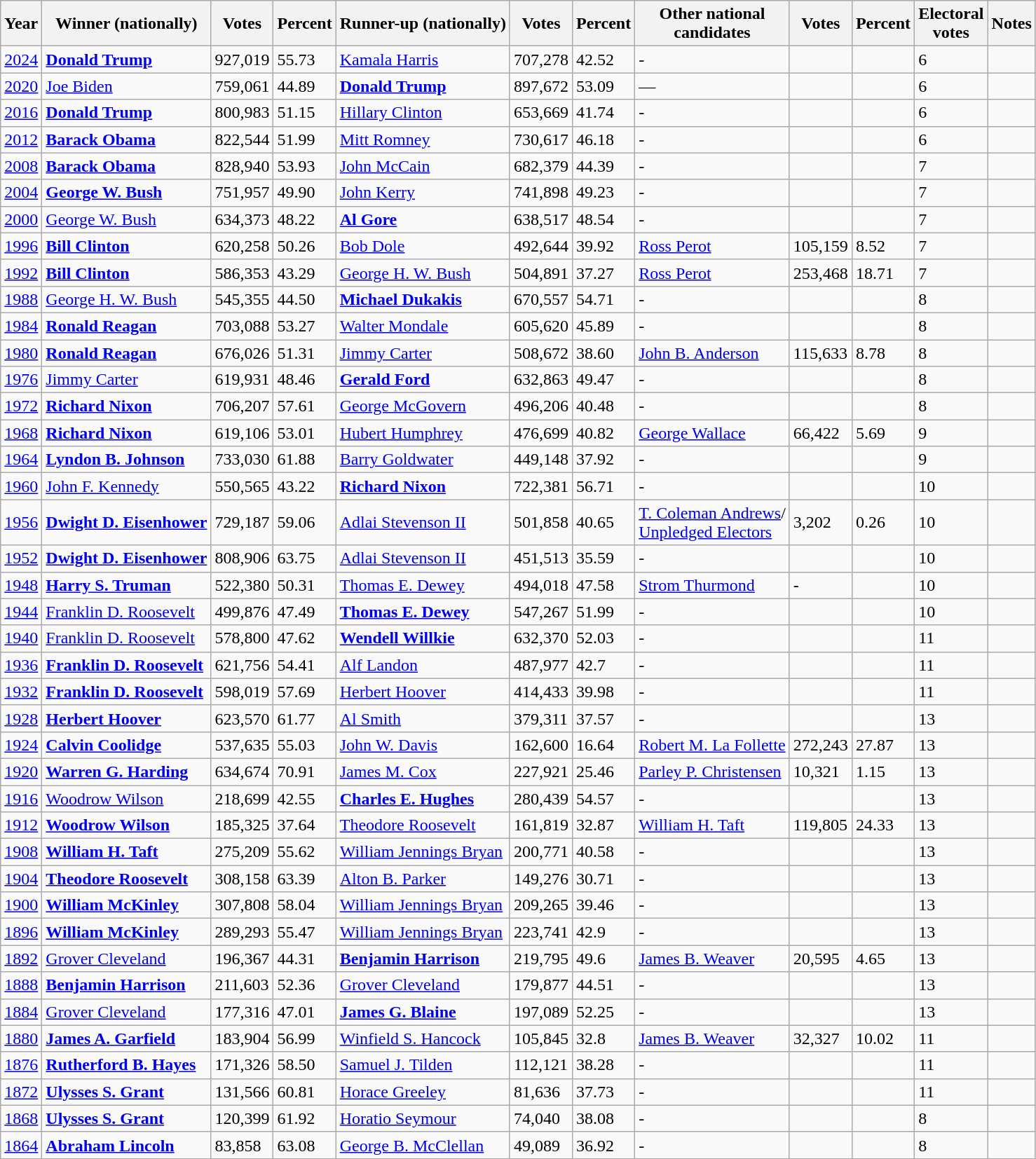<table class="wikitable sortable">
<tr>
<th data-sort-type="number">Year</th>
<th>Winner (nationally)</th>
<th data-sort-type="number">Votes</th>
<th data-sort-type="number">Percent</th>
<th>Runner-up (nationally)</th>
<th data-sort-type="number">Votes</th>
<th data-sort-type="number">Percent</th>
<th>Other national<br>candidates</th>
<th data-sort-type="number">Votes</th>
<th data-sort-type="number">Percent</th>
<th data-sort-type="number">Electoral<br>votes</th>
<th class="unsortable">Notes</th>
</tr>
<tr>
<td><a href='#'>2024</a></td>
<td><strong><a href='#'>Donald Trump</a></strong></td>
<td>927,019</td>
<td>55.73</td>
<td><a href='#'>Kamala Harris</a></td>
<td>707,278</td>
<td>42.52</td>
<td>-</td>
<td></td>
<td></td>
<td>6</td>
<td></td>
</tr>
<tr>
<td><a href='#'>2020</a></td>
<td><a href='#'>Joe Biden</a></td>
<td>759,061</td>
<td>44.89</td>
<td><strong><a href='#'>Donald Trump</a></strong></td>
<td>897,672</td>
<td>53.09</td>
<td>—</td>
<td></td>
<td></td>
<td>6</td>
<td></td>
</tr>
<tr>
<td><a href='#'>2016</a></td>
<td><strong><a href='#'>Donald Trump</a></strong></td>
<td>800,983</td>
<td>51.15</td>
<td><a href='#'>Hillary Clinton</a></td>
<td>653,669</td>
<td>41.74</td>
<td>-</td>
<td></td>
<td></td>
<td>6</td>
<td></td>
</tr>
<tr>
<td><a href='#'>2012</a></td>
<td><strong><a href='#'>Barack Obama</a></strong></td>
<td>822,544</td>
<td>51.99</td>
<td><a href='#'>Mitt Romney</a></td>
<td>730,617</td>
<td>46.18</td>
<td>-</td>
<td></td>
<td></td>
<td>6</td>
<td></td>
</tr>
<tr>
<td><a href='#'>2008</a></td>
<td><strong><a href='#'>Barack Obama</a></strong></td>
<td>828,940</td>
<td>53.93</td>
<td><a href='#'>John McCain</a></td>
<td>682,379</td>
<td>44.39</td>
<td>-</td>
<td></td>
<td></td>
<td>7</td>
<td></td>
</tr>
<tr>
<td><a href='#'>2004</a></td>
<td><strong><a href='#'>George W. Bush</a></strong></td>
<td>751,957</td>
<td>49.90</td>
<td><a href='#'>John Kerry</a></td>
<td>741,898</td>
<td>49.23</td>
<td>-</td>
<td></td>
<td></td>
<td>7</td>
<td></td>
</tr>
<tr>
<td><a href='#'>2000</a></td>
<td><a href='#'>George W. Bush</a></td>
<td>634,373</td>
<td>48.22</td>
<td><strong><a href='#'>Al Gore</a></strong></td>
<td>638,517</td>
<td>48.54</td>
<td>-</td>
<td></td>
<td></td>
<td>7</td>
<td></td>
</tr>
<tr>
<td><a href='#'>1996</a></td>
<td><strong><a href='#'>Bill Clinton</a></strong></td>
<td>620,258</td>
<td>50.26</td>
<td><a href='#'>Bob Dole</a></td>
<td>492,644</td>
<td>39.92</td>
<td><a href='#'>Ross Perot</a></td>
<td>105,159</td>
<td>8.52</td>
<td>7</td>
<td></td>
</tr>
<tr>
<td><a href='#'>1992</a></td>
<td><strong><a href='#'>Bill Clinton</a></strong></td>
<td>586,353</td>
<td>43.29</td>
<td><a href='#'>George H. W. Bush</a></td>
<td>504,891</td>
<td>37.27</td>
<td><a href='#'>Ross Perot</a></td>
<td>253,468</td>
<td>18.71</td>
<td>7</td>
<td></td>
</tr>
<tr>
<td><a href='#'>1988</a></td>
<td><a href='#'>George H. W. Bush</a></td>
<td>545,355</td>
<td>44.50</td>
<td><strong><a href='#'>Michael Dukakis</a></strong></td>
<td>670,557</td>
<td>54.71</td>
<td>-</td>
<td></td>
<td></td>
<td>8</td>
<td></td>
</tr>
<tr>
<td><a href='#'>1984</a></td>
<td><strong><a href='#'>Ronald Reagan</a></strong></td>
<td>703,088</td>
<td>53.27</td>
<td><a href='#'>Walter Mondale</a></td>
<td>605,620</td>
<td>45.89</td>
<td>-</td>
<td></td>
<td></td>
<td>8</td>
<td></td>
</tr>
<tr>
<td><a href='#'>1980</a></td>
<td><strong><a href='#'>Ronald Reagan</a></strong></td>
<td>676,026</td>
<td>51.31</td>
<td><a href='#'>Jimmy Carter</a></td>
<td>508,672</td>
<td>38.60</td>
<td><a href='#'>John B. Anderson</a></td>
<td>115,633</td>
<td>8.78</td>
<td>8</td>
<td></td>
</tr>
<tr>
<td><a href='#'>1976</a></td>
<td><a href='#'>Jimmy Carter</a></td>
<td>619,931</td>
<td>48.46</td>
<td><strong><a href='#'>Gerald Ford</a></strong></td>
<td>632,863</td>
<td>49.47</td>
<td>-</td>
<td></td>
<td></td>
<td>8</td>
<td></td>
</tr>
<tr>
<td><a href='#'>1972</a></td>
<td><strong><a href='#'>Richard Nixon</a></strong></td>
<td>706,207</td>
<td>57.61</td>
<td><a href='#'>George McGovern</a></td>
<td>496,206</td>
<td>40.48</td>
<td>-</td>
<td></td>
<td></td>
<td>8</td>
<td></td>
</tr>
<tr>
<td><a href='#'>1968</a></td>
<td><strong><a href='#'>Richard Nixon</a></strong></td>
<td>619,106</td>
<td>53.01</td>
<td><a href='#'>Hubert Humphrey</a></td>
<td>476,699</td>
<td>40.82</td>
<td><a href='#'>George Wallace</a></td>
<td>66,422</td>
<td>5.69</td>
<td>9</td>
<td></td>
</tr>
<tr>
<td><a href='#'>1964</a></td>
<td><strong><a href='#'>Lyndon B. Johnson</a></strong></td>
<td>733,030</td>
<td>61.88</td>
<td><a href='#'>Barry Goldwater</a></td>
<td>449,148</td>
<td>37.92</td>
<td>-</td>
<td></td>
<td></td>
<td>9</td>
<td></td>
</tr>
<tr>
<td><a href='#'>1960</a></td>
<td><a href='#'>John F. Kennedy</a></td>
<td>550,565</td>
<td>43.22</td>
<td><strong><a href='#'>Richard Nixon</a></strong></td>
<td>722,381</td>
<td>56.71</td>
<td>-</td>
<td></td>
<td></td>
<td>10</td>
<td></td>
</tr>
<tr>
<td><a href='#'>1956</a></td>
<td><strong><a href='#'>Dwight D. Eisenhower</a></strong></td>
<td>729,187</td>
<td>59.06</td>
<td><a href='#'>Adlai Stevenson II</a></td>
<td>501,858</td>
<td>40.65</td>
<td><a href='#'>T. Coleman Andrews</a>/<br><a href='#'>Unpledged Electors</a></td>
<td>3,202</td>
<td>0.26</td>
<td>10</td>
<td></td>
</tr>
<tr>
<td><a href='#'>1952</a></td>
<td><strong><a href='#'>Dwight D. Eisenhower</a></strong></td>
<td>808,906</td>
<td>63.75</td>
<td><a href='#'>Adlai Stevenson II</a></td>
<td>451,513</td>
<td>35.59</td>
<td>-</td>
<td></td>
<td></td>
<td>10</td>
<td></td>
</tr>
<tr>
<td><a href='#'>1948</a></td>
<td><strong><a href='#'>Harry S. Truman</a></strong></td>
<td>522,380</td>
<td>50.31</td>
<td><a href='#'>Thomas E. Dewey</a></td>
<td>494,018</td>
<td>47.58</td>
<td><a href='#'>Strom Thurmond</a></td>
<td>-</td>
<td></td>
<td>10</td>
<td></td>
</tr>
<tr>
<td><a href='#'>1944</a></td>
<td><a href='#'>Franklin D. Roosevelt</a></td>
<td>499,876</td>
<td>47.49</td>
<td><strong><a href='#'>Thomas E. Dewey</a></strong></td>
<td>547,267</td>
<td>51.99</td>
<td>-</td>
<td></td>
<td></td>
<td>10</td>
<td></td>
</tr>
<tr>
<td><a href='#'>1940</a></td>
<td><a href='#'>Franklin D. Roosevelt</a></td>
<td>578,800</td>
<td>47.62</td>
<td><strong><a href='#'>Wendell Willkie</a></strong></td>
<td>632,370</td>
<td>52.03</td>
<td>-</td>
<td></td>
<td></td>
<td>11</td>
<td></td>
</tr>
<tr>
<td><a href='#'>1936</a></td>
<td><strong><a href='#'>Franklin D. Roosevelt</a></strong></td>
<td>621,756</td>
<td>54.41</td>
<td><a href='#'>Alf Landon</a></td>
<td>487,977</td>
<td>42.7</td>
<td>-</td>
<td></td>
<td></td>
<td>11</td>
<td></td>
</tr>
<tr>
<td><a href='#'>1932</a></td>
<td><strong><a href='#'>Franklin D. Roosevelt</a></strong></td>
<td>598,019</td>
<td>57.69</td>
<td><a href='#'>Herbert Hoover</a></td>
<td>414,433</td>
<td>39.98</td>
<td>-</td>
<td></td>
<td></td>
<td>11</td>
<td></td>
</tr>
<tr>
<td><a href='#'>1928</a></td>
<td><strong><a href='#'>Herbert Hoover</a></strong></td>
<td>623,570</td>
<td>61.77</td>
<td><a href='#'>Al Smith</a></td>
<td>379,311</td>
<td>37.57</td>
<td>-</td>
<td></td>
<td></td>
<td>13</td>
<td></td>
</tr>
<tr>
<td><a href='#'>1924</a></td>
<td><strong><a href='#'>Calvin Coolidge</a></strong></td>
<td>537,635</td>
<td>55.03</td>
<td><a href='#'>John W. Davis</a></td>
<td>162,600</td>
<td>16.64</td>
<td><a href='#'>Robert M. La Follette</a></td>
<td>272,243</td>
<td>27.87</td>
<td>13</td>
<td></td>
</tr>
<tr>
<td><a href='#'>1920</a></td>
<td><strong><a href='#'>Warren G. Harding</a></strong></td>
<td>634,674</td>
<td>70.91</td>
<td><a href='#'>James M. Cox</a></td>
<td>227,921</td>
<td>25.46</td>
<td><a href='#'>Parley P. Christensen</a></td>
<td>10,321</td>
<td>1.15</td>
<td>13</td>
<td></td>
</tr>
<tr>
<td><a href='#'>1916</a></td>
<td><a href='#'>Woodrow Wilson</a></td>
<td>218,699</td>
<td>42.55</td>
<td><strong><a href='#'>Charles E. Hughes</a></strong></td>
<td>280,439</td>
<td>54.57</td>
<td>-</td>
<td></td>
<td></td>
<td>13</td>
<td></td>
</tr>
<tr>
<td><a href='#'>1912</a></td>
<td><strong><a href='#'>Woodrow Wilson</a></strong></td>
<td>185,325</td>
<td>37.64</td>
<td><a href='#'>Theodore Roosevelt</a></td>
<td>161,819</td>
<td>32.87</td>
<td><a href='#'>William H. Taft</a></td>
<td>119,805</td>
<td>24.33</td>
<td>13</td>
<td></td>
</tr>
<tr>
<td><a href='#'>1908</a></td>
<td><strong><a href='#'>William H. Taft</a></strong></td>
<td>275,209</td>
<td>55.62</td>
<td><a href='#'>William Jennings Bryan</a></td>
<td>200,771</td>
<td>40.58</td>
<td>-</td>
<td></td>
<td></td>
<td>13</td>
<td></td>
</tr>
<tr>
<td><a href='#'>1904</a></td>
<td><strong><a href='#'>Theodore Roosevelt</a></strong></td>
<td>308,158</td>
<td>63.39</td>
<td><a href='#'>Alton B. Parker</a></td>
<td>149,276</td>
<td>30.71</td>
<td>-</td>
<td></td>
<td></td>
<td>13</td>
<td></td>
</tr>
<tr>
<td><a href='#'>1900</a></td>
<td><strong><a href='#'>William McKinley</a></strong></td>
<td>307,808</td>
<td>58.04</td>
<td><a href='#'>William Jennings Bryan</a></td>
<td>209,265</td>
<td>39.46</td>
<td>-</td>
<td></td>
<td></td>
<td>13</td>
<td></td>
</tr>
<tr>
<td><a href='#'>1896</a></td>
<td><strong><a href='#'>William McKinley</a></strong></td>
<td>289,293</td>
<td>55.47</td>
<td><a href='#'>William Jennings Bryan</a></td>
<td>223,741</td>
<td>42.9</td>
<td>-</td>
<td></td>
<td></td>
<td>13</td>
<td></td>
</tr>
<tr>
<td><a href='#'>1892</a></td>
<td><a href='#'>Grover Cleveland</a></td>
<td>196,367</td>
<td>44.31</td>
<td><strong><a href='#'>Benjamin Harrison</a></strong></td>
<td>219,795</td>
<td>49.6</td>
<td><a href='#'>James B. Weaver</a></td>
<td>20,595</td>
<td>4.65</td>
<td>13</td>
<td></td>
</tr>
<tr>
<td><a href='#'>1888</a></td>
<td><strong><a href='#'>Benjamin Harrison</a></strong></td>
<td>211,603</td>
<td>52.36</td>
<td><a href='#'>Grover Cleveland</a></td>
<td>179,877</td>
<td>44.51</td>
<td>-</td>
<td></td>
<td></td>
<td>13</td>
<td></td>
</tr>
<tr>
<td><a href='#'>1884</a></td>
<td><a href='#'>Grover Cleveland</a></td>
<td>177,316</td>
<td>47.01</td>
<td><strong><a href='#'>James G. Blaine</a></strong></td>
<td>197,089</td>
<td>52.25</td>
<td>-</td>
<td></td>
<td></td>
<td>13</td>
<td></td>
</tr>
<tr>
<td><a href='#'>1880</a></td>
<td><strong><a href='#'>James A. Garfield</a></strong></td>
<td>183,904</td>
<td>56.99</td>
<td><a href='#'>Winfield S. Hancock</a></td>
<td>105,845</td>
<td>32.8</td>
<td><a href='#'>James B. Weaver</a></td>
<td>32,327</td>
<td>10.02</td>
<td>11</td>
<td></td>
</tr>
<tr>
<td><a href='#'>1876</a></td>
<td><strong><a href='#'>Rutherford B. Hayes</a></strong></td>
<td>171,326</td>
<td>58.50</td>
<td><a href='#'>Samuel J. Tilden</a></td>
<td>112,121</td>
<td>38.28</td>
<td>-</td>
<td></td>
<td></td>
<td>11</td>
<td></td>
</tr>
<tr>
<td><a href='#'>1872</a></td>
<td><strong><a href='#'>Ulysses S. Grant</a></strong></td>
<td>131,566</td>
<td>60.81</td>
<td><a href='#'>Horace Greeley</a></td>
<td>81,636</td>
<td>37.73</td>
<td>-</td>
<td></td>
<td></td>
<td>11</td>
<td></td>
</tr>
<tr>
<td><a href='#'>1868</a></td>
<td><strong><a href='#'>Ulysses S. Grant</a></strong></td>
<td>120,399</td>
<td>61.92</td>
<td><a href='#'>Horatio Seymour</a></td>
<td>74,040</td>
<td>38.08</td>
<td>-</td>
<td></td>
<td></td>
<td>8</td>
<td></td>
</tr>
<tr>
<td><a href='#'>1864</a></td>
<td><strong><a href='#'>Abraham Lincoln</a></strong></td>
<td>83,858</td>
<td>63.08</td>
<td><a href='#'>George B. McClellan</a></td>
<td>49,089</td>
<td>36.92</td>
<td>-</td>
<td></td>
<td></td>
<td>8</td>
<td></td>
</tr>
</table>
